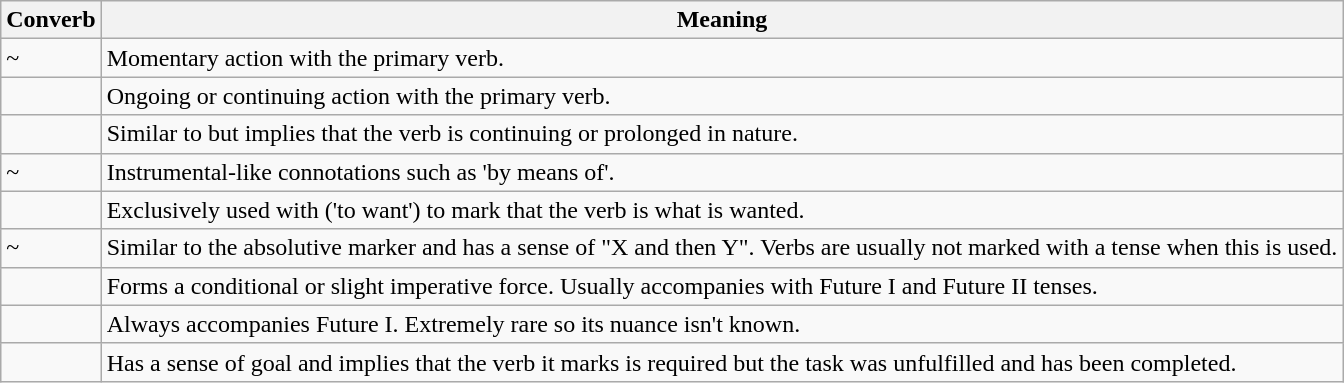<table class="wikitable">
<tr>
<th>Converb</th>
<th>Meaning</th>
</tr>
<tr>
<td> ~ </td>
<td>Momentary action with the primary verb.</td>
</tr>
<tr>
<td></td>
<td>Ongoing or continuing action with the primary verb.</td>
</tr>
<tr>
<td></td>
<td>Similar to  but implies that the verb is continuing or prolonged in nature.</td>
</tr>
<tr>
<td> ~ </td>
<td>Instrumental-like connotations such as 'by means of'.</td>
</tr>
<tr>
<td></td>
<td>Exclusively used with  ('to want') to mark that the verb is what is wanted.</td>
</tr>
<tr>
<td> ~ </td>
<td>Similar to the absolutive marker and has a sense of "X and then Y". Verbs are usually not marked with a tense when this is used.</td>
</tr>
<tr>
<td></td>
<td>Forms a conditional or slight imperative force. Usually accompanies with Future I and Future II tenses.</td>
</tr>
<tr>
<td></td>
<td>Always accompanies Future I. Extremely rare so its nuance isn't known.</td>
</tr>
<tr>
<td></td>
<td>Has a sense of goal and implies that the verb it marks is required but the task was unfulfilled and has been completed.</td>
</tr>
</table>
